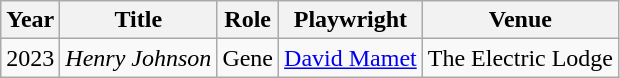<table class="wikitable sortable">
<tr>
<th>Year</th>
<th>Title</th>
<th>Role</th>
<th>Playwright</th>
<th scope="col" class="unsortable">Venue</th>
</tr>
<tr>
<td>2023</td>
<td><em>Henry Johnson</em></td>
<td>Gene</td>
<td><a href='#'>David Mamet</a></td>
<td>The Electric Lodge</td>
</tr>
</table>
